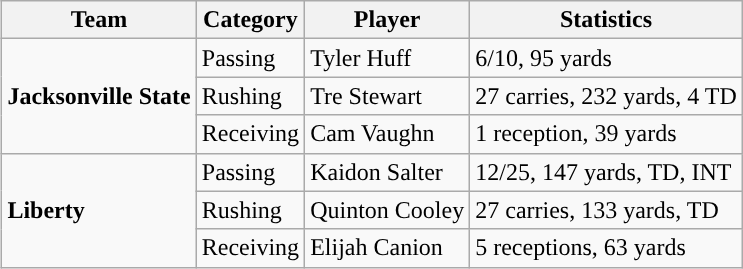<table class="wikitable" style="float: right;">
<tr>
<th>Team</th>
<th>Category</th>
<th>Player</th>
<th>Statistics</th>
</tr>
<tr>
<td rowspan=3><strong>Jacksonville State</strong></td>
<td>Passing</td>
<td>Tyler Huff</td>
<td>6/10, 95 yards</td>
</tr>
<tr>
<td>Rushing</td>
<td>Tre Stewart</td>
<td>27 carries, 232 yards, 4 TD</td>
</tr>
<tr>
<td>Receiving</td>
<td>Cam Vaughn</td>
<td>1 reception, 39 yards</td>
</tr>
<tr>
<td rowspan=3><strong>Liberty</strong></td>
<td>Passing</td>
<td>Kaidon Salter</td>
<td>12/25, 147 yards, TD, INT</td>
</tr>
<tr>
<td>Rushing</td>
<td>Quinton Cooley</td>
<td>27 carries, 133 yards, TD</td>
</tr>
<tr>
<td>Receiving</td>
<td>Elijah Canion</td>
<td>5 receptions, 63 yards</td>
</tr>
</table>
